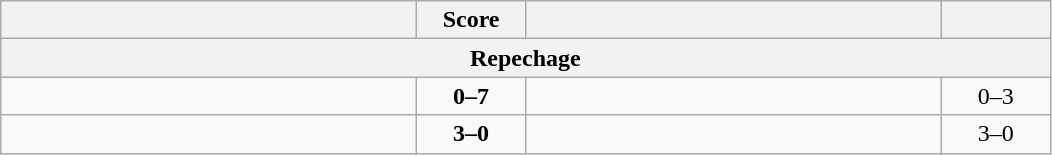<table class="wikitable" style="text-align: left;">
<tr>
<th align="right" width="270"></th>
<th width="65">Score</th>
<th align="left" width="270"></th>
<th width="65"></th>
</tr>
<tr>
<th colspan=4>Repechage</th>
</tr>
<tr>
<td></td>
<td align="center"><strong>0–7</strong></td>
<td><strong></strong></td>
<td align=center>0–3 <strong></strong></td>
</tr>
<tr>
<td><strong></strong></td>
<td align="center"><strong>3–0</strong></td>
<td></td>
<td align=center>3–0 <strong></strong></td>
</tr>
</table>
